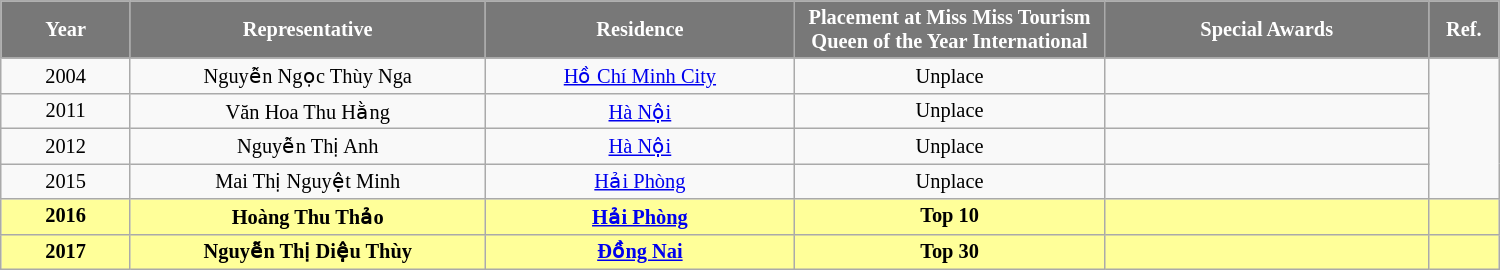<table class="wikitable sortable" style="font-size: 85%; text-align:center">
<tr>
<th width="80" style="background-color:#787878;color:#FFFFFF;">Year</th>
<th width="230" style="background-color:#787878;color:#FFFFFF;">Representative</th>
<th width="200" style="background-color:#787878;color:#FFFFFF;">Residence</th>
<th width="200" style="background-color:#787878;color:#FFFFFF;">Placement at Miss Miss Tourism Queen of the Year International</th>
<th width="210" style="background-color:#787878;color:#FFFFFF;">Special Awards</th>
<th width="040" style="background-color:#787878;color:#FFFFFF;">Ref.</th>
</tr>
<tr>
<td>2004</td>
<td>Nguyễn Ngọc Thùy Nga</td>
<td><a href='#'>Hồ Chí Minh City</a></td>
<td>Unplace</td>
<td></td>
<td rowspan="4"></td>
</tr>
<tr>
<td>2011</td>
<td>Văn Hoa Thu Hằng</td>
<td><a href='#'>Hà Nội</a></td>
<td>Unplace</td>
<td></td>
</tr>
<tr>
<td>2012</td>
<td>Nguyễn Thị Anh</td>
<td><a href='#'>Hà Nội</a></td>
<td>Unplace</td>
<td></td>
</tr>
<tr>
<td>2015</td>
<td>Mai Thị Nguyệt Minh</td>
<td><a href='#'>Hải Phòng</a></td>
<td>Unplace</td>
<td></td>
</tr>
<tr style="background-color:#FFFF99; font-weight: bold">
<td>2016</td>
<td>Hoàng Thu Thảo</td>
<td><a href='#'>Hải Phòng</a></td>
<td>Top 10</td>
<td style="background:;"></td>
<td></td>
</tr>
<tr style="background-color:#FFFF99; font-weight: bold">
<td>2017</td>
<td>Nguyễn Thị Diệu Thùy</td>
<td><a href='#'>Đồng Nai</a></td>
<td>Top 30</td>
<td style="background:;"></td>
<td></td>
</tr>
</table>
